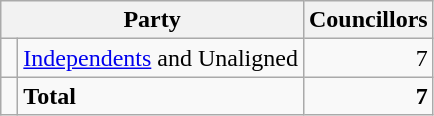<table class="wikitable">
<tr>
<th colspan="2">Party</th>
<th>Councillors</th>
</tr>
<tr>
<td> </td>
<td><a href='#'>Independents</a> and Unaligned</td>
<td align=right>7</td>
</tr>
<tr>
<td></td>
<td><strong>Total</strong></td>
<td align=right><strong>7</strong></td>
</tr>
</table>
